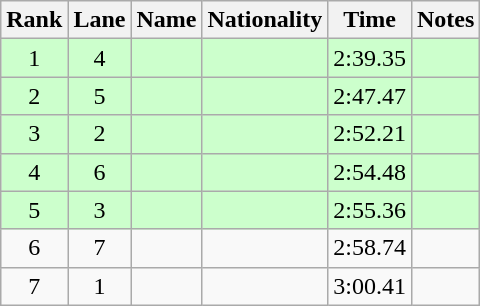<table class="wikitable sortable" style="text-align:center">
<tr>
<th>Rank</th>
<th>Lane</th>
<th>Name</th>
<th>Nationality</th>
<th>Time</th>
<th>Notes</th>
</tr>
<tr bgcolor=ccffcc>
<td>1</td>
<td>4</td>
<td align=left></td>
<td align=left></td>
<td>2:39.35</td>
<td><strong></strong></td>
</tr>
<tr bgcolor=ccffcc>
<td>2</td>
<td>5</td>
<td align=left></td>
<td align=left></td>
<td>2:47.47</td>
<td><strong></strong></td>
</tr>
<tr bgcolor=ccffcc>
<td>3</td>
<td>2</td>
<td align=left></td>
<td align=left></td>
<td>2:52.21</td>
<td><strong></strong></td>
</tr>
<tr bgcolor=ccffcc>
<td>4</td>
<td>6</td>
<td align=left></td>
<td align=left></td>
<td>2:54.48</td>
<td><strong></strong></td>
</tr>
<tr bgcolor=ccffcc>
<td>5</td>
<td>3</td>
<td align=left></td>
<td align=left></td>
<td>2:55.36</td>
<td><strong></strong></td>
</tr>
<tr>
<td>6</td>
<td>7</td>
<td align=left></td>
<td align=left></td>
<td>2:58.74</td>
<td></td>
</tr>
<tr>
<td>7</td>
<td>1</td>
<td align=left></td>
<td align=left></td>
<td>3:00.41</td>
<td></td>
</tr>
</table>
